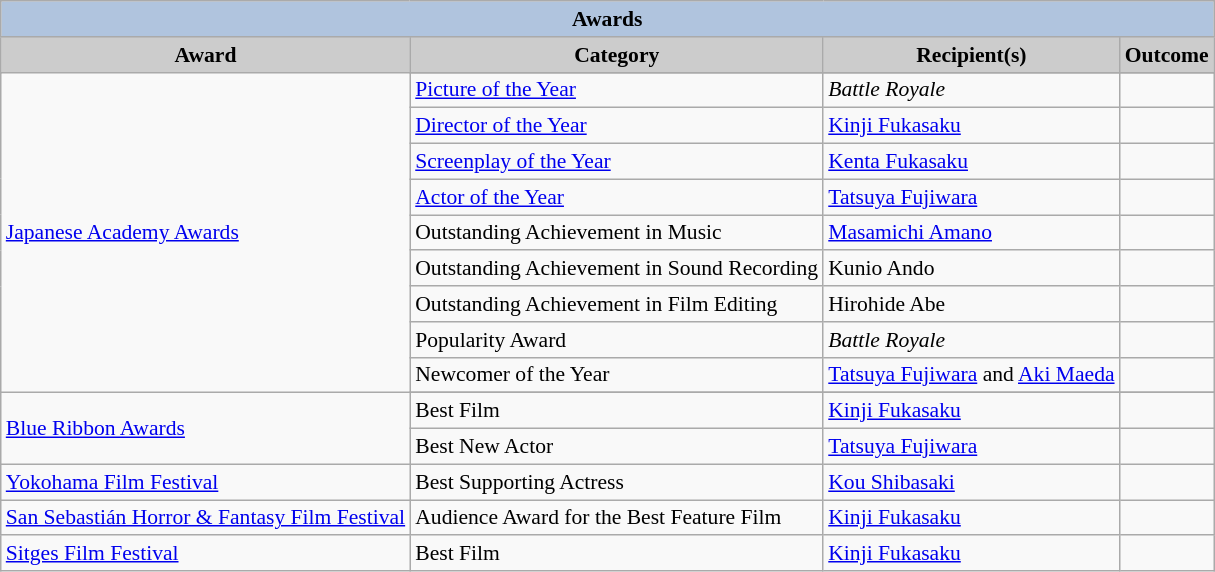<table class="wikitable" style="font-size:90%">
<tr style="text-align:center;">
<th colspan=4 style="background:#B0C4DE;">Awards</th>
</tr>
<tr style="text-align:center;">
<th style="background:#ccc;">Award</th>
<th style="background:#ccc;">Category</th>
<th style="background:#ccc;">Recipient(s)</th>
<th style="background:#ccc;">Outcome</th>
</tr>
<tr>
<td rowspan="10"><a href='#'>Japanese Academy Awards</a></td>
</tr>
<tr>
<td><a href='#'>Picture of the Year</a></td>
<td><em>Battle Royale</em></td>
<td></td>
</tr>
<tr>
<td><a href='#'>Director of the Year</a></td>
<td><a href='#'>Kinji Fukasaku</a></td>
<td></td>
</tr>
<tr>
<td><a href='#'>Screenplay of the Year</a></td>
<td><a href='#'>Kenta Fukasaku</a></td>
<td></td>
</tr>
<tr>
<td><a href='#'>Actor of the Year</a></td>
<td><a href='#'>Tatsuya Fujiwara</a></td>
<td></td>
</tr>
<tr>
<td>Outstanding Achievement in Music</td>
<td><a href='#'>Masamichi Amano</a></td>
<td></td>
</tr>
<tr>
<td>Outstanding Achievement in Sound Recording</td>
<td>Kunio Ando</td>
<td></td>
</tr>
<tr>
<td>Outstanding Achievement in Film Editing</td>
<td>Hirohide Abe</td>
<td></td>
</tr>
<tr>
<td>Popularity Award</td>
<td><em>Battle Royale</em></td>
<td></td>
</tr>
<tr>
<td>Newcomer of the Year</td>
<td><a href='#'>Tatsuya Fujiwara</a> and <a href='#'>Aki Maeda</a></td>
<td></td>
</tr>
<tr>
<td rowspan="3"><a href='#'>Blue Ribbon Awards</a></td>
</tr>
<tr>
<td>Best Film</td>
<td><a href='#'>Kinji Fukasaku</a></td>
<td></td>
</tr>
<tr>
<td>Best New Actor</td>
<td><a href='#'>Tatsuya Fujiwara</a></td>
<td></td>
</tr>
<tr>
<td><a href='#'>Yokohama Film Festival</a></td>
<td>Best Supporting Actress</td>
<td><a href='#'>Kou Shibasaki</a></td>
<td></td>
</tr>
<tr>
<td><a href='#'>San Sebastián Horror & Fantasy Film Festival</a></td>
<td>Audience Award for the Best Feature Film</td>
<td><a href='#'>Kinji Fukasaku</a></td>
<td></td>
</tr>
<tr>
<td><a href='#'>Sitges Film Festival</a></td>
<td>Best Film</td>
<td><a href='#'>Kinji Fukasaku</a></td>
<td></td>
</tr>
</table>
